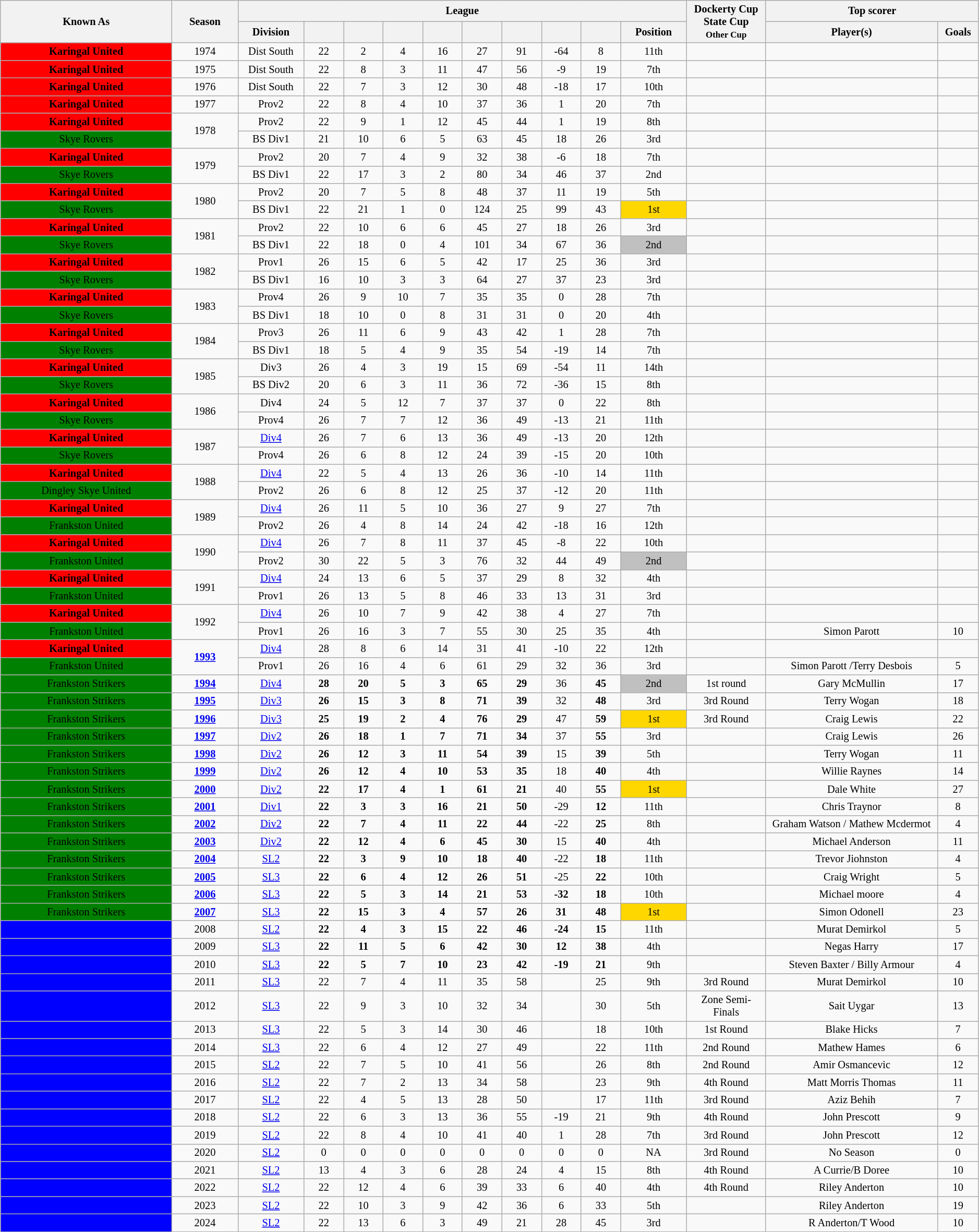<table class="wikitable" style="text-align:center; font-size:85%;width:99%; text-align:center">
<tr>
<th rowspan="2" width=13%>Known As</th>
<th rowspan=2 width=5%>Season</th>
<th colspan="10">League</th>
<th rowspan=2 width=6%><strong>Dockerty Cup</strong><br>State Cup<br><small>Other Cup</small></th>
<th colspan=2>Top scorer</th>
</tr>
<tr>
<th width=5%>Division</th>
<th width=3%></th>
<th width=3%></th>
<th width=3%></th>
<th width=3%></th>
<th width=3%></th>
<th width=3%></th>
<th width=3%></th>
<th width=3%></th>
<th width=5%>Position</th>
<th width=13%>Player(s)</th>
<th width=3%>Goals</th>
</tr>
<tr>
<td bgcolor="red"><strong>Karingal United</strong></td>
<td>1974</td>
<td>Dist South</td>
<td>22</td>
<td>2</td>
<td>4</td>
<td>16</td>
<td>27</td>
<td>91</td>
<td>-64</td>
<td>8</td>
<td>11th</td>
<td></td>
<td></td>
<td></td>
</tr>
<tr>
<td bgcolor="red"><strong>Karingal United</strong></td>
<td>1975</td>
<td>Dist South</td>
<td>22</td>
<td>8</td>
<td>3</td>
<td>11</td>
<td>47</td>
<td>56</td>
<td>-9</td>
<td>19</td>
<td>7th</td>
<td></td>
<td></td>
<td></td>
</tr>
<tr>
<td bgcolor="red"><strong>Karingal United</strong></td>
<td>1976</td>
<td>Dist South</td>
<td>22</td>
<td>7</td>
<td>3</td>
<td>12</td>
<td>30</td>
<td>48</td>
<td>-18</td>
<td>17</td>
<td>10th</td>
<td></td>
<td></td>
<td></td>
</tr>
<tr>
<td bgcolor="red"><strong>Karingal United</strong></td>
<td>1977</td>
<td>Prov2</td>
<td>22</td>
<td>8</td>
<td>4</td>
<td>10</td>
<td>37</td>
<td>36</td>
<td>1</td>
<td>20</td>
<td>7th</td>
<td></td>
<td></td>
<td></td>
</tr>
<tr>
<td bgcolor="red"><strong>Karingal United</strong></td>
<td rowspan="2">1978</td>
<td>Prov2</td>
<td>22</td>
<td>9</td>
<td>1</td>
<td>12</td>
<td>45</td>
<td>44</td>
<td>1</td>
<td>19</td>
<td>8th</td>
<td></td>
<td></td>
<td></td>
</tr>
<tr>
<td bgcolor="green">Skye Rovers</td>
<td>BS Div1</td>
<td>21</td>
<td>10</td>
<td>6</td>
<td>5</td>
<td>63</td>
<td>45</td>
<td>18</td>
<td>26</td>
<td>3rd</td>
<td></td>
<td></td>
<td></td>
</tr>
<tr>
<td bgcolor="red"><strong>Karingal United</strong></td>
<td rowspan="2">1979</td>
<td>Prov2</td>
<td>20</td>
<td>7</td>
<td>4</td>
<td>9</td>
<td>32</td>
<td>38</td>
<td>-6</td>
<td>18</td>
<td>7th</td>
<td></td>
<td></td>
<td></td>
</tr>
<tr>
<td bgcolor="green">Skye Rovers</td>
<td>BS Div1</td>
<td>22</td>
<td>17</td>
<td>3</td>
<td>2</td>
<td>80</td>
<td>34</td>
<td>46</td>
<td>37</td>
<td>2nd</td>
<td></td>
<td></td>
<td></td>
</tr>
<tr>
<td bgcolor="red"><strong>Karingal United</strong></td>
<td rowspan="2">1980</td>
<td>Prov2</td>
<td>20</td>
<td>7</td>
<td>5</td>
<td>8</td>
<td>48</td>
<td>37</td>
<td>11</td>
<td>19</td>
<td>5th</td>
<td></td>
<td></td>
<td></td>
</tr>
<tr>
<td bgcolor="green">Skye Rovers</td>
<td>BS Div1</td>
<td>22</td>
<td>21</td>
<td>1</td>
<td>0</td>
<td>124</td>
<td>25</td>
<td>99</td>
<td>43</td>
<td bgcolor="gold">1st</td>
<td></td>
<td></td>
<td></td>
</tr>
<tr>
<td bgcolor="red"><strong>Karingal United</strong></td>
<td rowspan="2">1981</td>
<td>Prov2</td>
<td>22</td>
<td>10</td>
<td>6</td>
<td>6</td>
<td>45</td>
<td>27</td>
<td>18</td>
<td>26</td>
<td>3rd</td>
<td></td>
<td></td>
<td></td>
</tr>
<tr>
<td bgcolor="green">Skye Rovers</td>
<td>BS Div1</td>
<td>22</td>
<td>18</td>
<td>0</td>
<td>4</td>
<td>101</td>
<td>34</td>
<td>67</td>
<td>36</td>
<td bgcolor="silver">2nd</td>
<td></td>
<td></td>
<td></td>
</tr>
<tr>
<td bgcolor="red"><strong>Karingal United</strong></td>
<td rowspan="2">1982</td>
<td>Prov1</td>
<td>26</td>
<td>15</td>
<td>6</td>
<td>5</td>
<td>42</td>
<td>17</td>
<td>25</td>
<td>36</td>
<td>3rd</td>
<td></td>
<td></td>
<td></td>
</tr>
<tr>
<td bgcolor="green">Skye Rovers</td>
<td>BS Div1</td>
<td>16</td>
<td>10</td>
<td>3</td>
<td>3</td>
<td>64</td>
<td>27</td>
<td>37</td>
<td>23</td>
<td>3rd</td>
<td></td>
<td></td>
<td></td>
</tr>
<tr>
<td bgcolor="red"><strong>Karingal United</strong></td>
<td rowspan="2">1983</td>
<td>Prov4</td>
<td>26</td>
<td>9</td>
<td>10</td>
<td>7</td>
<td>35</td>
<td>35</td>
<td>0</td>
<td>28</td>
<td>7th</td>
<td></td>
<td></td>
<td></td>
</tr>
<tr>
<td bgcolor="green">Skye Rovers</td>
<td>BS Div1</td>
<td>18</td>
<td>10</td>
<td>0</td>
<td>8</td>
<td>31</td>
<td>31</td>
<td>0</td>
<td>20</td>
<td>4th</td>
<td></td>
<td></td>
<td></td>
</tr>
<tr>
<td bgcolor="red"><strong>Karingal United</strong></td>
<td rowspan="2">1984</td>
<td>Prov3</td>
<td>26</td>
<td>11</td>
<td>6</td>
<td>9</td>
<td>43</td>
<td>42</td>
<td>1</td>
<td>28</td>
<td>7th</td>
<td></td>
<td></td>
<td></td>
</tr>
<tr>
<td bgcolor="green">Skye Rovers</td>
<td>BS Div1</td>
<td>18</td>
<td>5</td>
<td>4</td>
<td>9</td>
<td>35</td>
<td>54</td>
<td>-19</td>
<td>14</td>
<td>7th</td>
<td></td>
<td></td>
<td></td>
</tr>
<tr>
<td bgcolor="red"><strong>Karingal United</strong></td>
<td rowspan="2">1985</td>
<td>Div3</td>
<td>26</td>
<td>4</td>
<td>3</td>
<td>19</td>
<td>15</td>
<td>69</td>
<td>-54</td>
<td>11</td>
<td>14th</td>
<td></td>
<td></td>
<td></td>
</tr>
<tr>
<td bgcolor="green">Skye Rovers</td>
<td>BS Div2</td>
<td>20</td>
<td>6</td>
<td>3</td>
<td>11</td>
<td>36</td>
<td>72</td>
<td>-36</td>
<td>15</td>
<td>8th</td>
<td></td>
<td></td>
<td></td>
</tr>
<tr>
<td bgcolor="red"><strong>Karingal United</strong></td>
<td rowspan="2">1986</td>
<td>Div4</td>
<td>24</td>
<td>5</td>
<td>12</td>
<td>7</td>
<td>37</td>
<td>37</td>
<td>0</td>
<td>22</td>
<td>8th</td>
<td></td>
<td></td>
<td></td>
</tr>
<tr>
<td bgcolor="green">Skye Rovers</td>
<td>Prov4</td>
<td>26</td>
<td>7</td>
<td>7</td>
<td>12</td>
<td>36</td>
<td>49</td>
<td>-13</td>
<td>21</td>
<td>11th</td>
<td></td>
<td></td>
<td></td>
</tr>
<tr>
<td bgcolor="red"><strong>Karingal United</strong></td>
<td rowspan="2">1987</td>
<td><a href='#'>Div4</a></td>
<td>26</td>
<td>7</td>
<td>6</td>
<td>13</td>
<td>36</td>
<td>49</td>
<td>-13</td>
<td>20</td>
<td>12th</td>
<td></td>
<td></td>
<td></td>
</tr>
<tr>
<td bgcolor="green">Skye Rovers</td>
<td>Prov4</td>
<td>26</td>
<td>6</td>
<td>8</td>
<td>12</td>
<td>24</td>
<td>39</td>
<td>-15</td>
<td>20</td>
<td>10th</td>
<td></td>
<td></td>
<td></td>
</tr>
<tr>
<td bgcolor="red"><strong>Karingal United</strong></td>
<td rowspan="2">1988</td>
<td><a href='#'>Div4</a></td>
<td>22</td>
<td>5</td>
<td>4</td>
<td>13</td>
<td>26</td>
<td>36</td>
<td>-10</td>
<td>14</td>
<td>11th</td>
<td></td>
<td></td>
<td></td>
</tr>
<tr>
<td bgcolor="green">Dingley Skye United</td>
<td>Prov2</td>
<td>26</td>
<td>6</td>
<td>8</td>
<td>12</td>
<td>25</td>
<td>37</td>
<td>-12</td>
<td>20</td>
<td>11th</td>
<td></td>
<td></td>
<td></td>
</tr>
<tr>
<td bgcolor="red"><strong>Karingal United</strong></td>
<td rowspan="2">1989</td>
<td><a href='#'>Div4</a></td>
<td>26</td>
<td>11</td>
<td>5</td>
<td>10</td>
<td>36</td>
<td>27</td>
<td>9</td>
<td>27</td>
<td>7th</td>
<td></td>
<td></td>
<td></td>
</tr>
<tr>
<td bgcolor="green">Frankston United</td>
<td>Prov2</td>
<td>26</td>
<td>4</td>
<td>8</td>
<td>14</td>
<td>24</td>
<td>42</td>
<td>-18</td>
<td>16</td>
<td>12th</td>
<td></td>
<td></td>
<td></td>
</tr>
<tr>
<td bgcolor="red"><strong>Karingal United</strong></td>
<td rowspan="2">1990</td>
<td><a href='#'>Div4</a></td>
<td>26</td>
<td>7</td>
<td>8</td>
<td>11</td>
<td>37</td>
<td>45</td>
<td>-8</td>
<td>22</td>
<td>10th</td>
<td></td>
<td></td>
<td></td>
</tr>
<tr>
<td bgcolor="green">Frankston United</td>
<td>Prov2</td>
<td>30</td>
<td>22</td>
<td>5</td>
<td>3</td>
<td>76</td>
<td>32</td>
<td>44</td>
<td>49</td>
<td bgcolor="silver">2nd</td>
<td></td>
<td></td>
<td></td>
</tr>
<tr>
<td bgcolor="red"><strong>Karingal United</strong></td>
<td rowspan="2">1991</td>
<td><a href='#'>Div4</a></td>
<td>24</td>
<td>13</td>
<td>6</td>
<td>5</td>
<td>37</td>
<td>29</td>
<td>8</td>
<td>32</td>
<td>4th</td>
<td></td>
<td></td>
<td></td>
</tr>
<tr>
<td bgcolor="green">Frankston United</td>
<td>Prov1</td>
<td>26</td>
<td>13</td>
<td>5</td>
<td>8</td>
<td>46</td>
<td>33</td>
<td>13</td>
<td>31</td>
<td>3rd</td>
<td></td>
<td></td>
<td></td>
</tr>
<tr>
<td bgcolor="red"><strong>Karingal United</strong></td>
<td rowspan="2">1992</td>
<td><a href='#'>Div4</a></td>
<td>26</td>
<td>10</td>
<td>7</td>
<td>9</td>
<td>42</td>
<td>38</td>
<td>4</td>
<td>27</td>
<td>7th</td>
<td></td>
<td></td>
<td></td>
</tr>
<tr>
<td bgcolor="green">Frankston United</td>
<td>Prov1</td>
<td>26</td>
<td>16</td>
<td>3</td>
<td>7</td>
<td>55</td>
<td>30</td>
<td>25</td>
<td>35</td>
<td>4th</td>
<td></td>
<td>Simon Parott</td>
<td>10</td>
</tr>
<tr>
<td bgcolor="red"><strong>Karingal United</strong></td>
<td rowspan="2"><strong><a href='#'>1993</a></strong></td>
<td><a href='#'>Div4</a></td>
<td>28</td>
<td>8</td>
<td>6</td>
<td>14</td>
<td>31</td>
<td>41</td>
<td>-10</td>
<td>22</td>
<td>12th</td>
<td></td>
<td></td>
<td></td>
</tr>
<tr>
<td bgcolor="green">Frankston United</td>
<td>Prov1</td>
<td>26</td>
<td>16</td>
<td>4</td>
<td>6</td>
<td>61</td>
<td>29</td>
<td>32</td>
<td>36</td>
<td>3rd</td>
<td></td>
<td>Simon Parott /Terry Desbois</td>
<td>5</td>
</tr>
<tr>
<td bgcolor="green">Frankston Strikers</td>
<td><strong><a href='#'>1994</a></strong></td>
<td><a href='#'>Div4</a></td>
<td><strong>28</strong></td>
<td><strong>20</strong></td>
<td><strong>5</strong></td>
<td><strong>3</strong></td>
<td><strong>65</strong></td>
<td><strong>29</strong></td>
<td>36</td>
<td><strong>45</strong></td>
<td bgcolor="silver">2nd</td>
<td>1st round</td>
<td>Gary McMullin</td>
<td>17</td>
</tr>
<tr>
<td bgcolor="green">Frankston Strikers</td>
<td><strong><a href='#'>1995</a></strong></td>
<td><a href='#'>Div3</a></td>
<td><strong>26</strong></td>
<td><strong>15</strong></td>
<td><strong>3</strong></td>
<td><strong>8</strong></td>
<td><strong>71</strong></td>
<td><strong>39</strong></td>
<td>32</td>
<td><strong>48</strong></td>
<td>3rd</td>
<td>3rd Round</td>
<td>Terry Wogan</td>
<td>18</td>
</tr>
<tr>
<td bgcolor="green">Frankston Strikers</td>
<td><strong><a href='#'>1996</a></strong></td>
<td><a href='#'>Div3</a></td>
<td><strong>25</strong></td>
<td><strong>19</strong></td>
<td><strong>2</strong></td>
<td><strong>4</strong></td>
<td><strong>76</strong></td>
<td><strong>29</strong></td>
<td>47</td>
<td><strong>59</strong></td>
<td bgcolor="gold">1st</td>
<td>3rd Round</td>
<td>Craig Lewis</td>
<td>22</td>
</tr>
<tr>
<td bgcolor="green">Frankston Strikers</td>
<td><strong><a href='#'>1997</a></strong></td>
<td><a href='#'>Div2</a></td>
<td><strong>26</strong></td>
<td><strong>18</strong></td>
<td><strong>1</strong></td>
<td><strong>7</strong></td>
<td><strong>71</strong></td>
<td><strong>34</strong></td>
<td>37</td>
<td><strong>55</strong></td>
<td>3rd</td>
<td></td>
<td>Craig Lewis</td>
<td>26</td>
</tr>
<tr>
<td bgcolor="green">Frankston Strikers</td>
<td><strong><a href='#'>1998</a></strong></td>
<td><a href='#'>Div2</a></td>
<td><strong>26</strong></td>
<td><strong>12</strong></td>
<td><strong>3</strong></td>
<td><strong>11</strong></td>
<td><strong>54</strong></td>
<td><strong>39</strong></td>
<td>15</td>
<td><strong>39</strong></td>
<td>5th</td>
<td></td>
<td>Terry Wogan</td>
<td>11</td>
</tr>
<tr>
<td bgcolor="green">Frankston Strikers</td>
<td><strong><a href='#'>1999</a></strong></td>
<td><a href='#'>Div2</a></td>
<td><strong>26</strong></td>
<td><strong>12</strong></td>
<td><strong>4</strong></td>
<td><strong>10</strong></td>
<td><strong>53</strong></td>
<td><strong>35</strong></td>
<td>18</td>
<td><strong>40</strong></td>
<td>4th</td>
<td></td>
<td>Willie Raynes</td>
<td>14</td>
</tr>
<tr>
<td bgcolor="green">Frankston Strikers</td>
<td><strong><a href='#'>2000</a></strong></td>
<td><a href='#'>Div2</a></td>
<td><strong>22</strong></td>
<td><strong>17</strong></td>
<td><strong>4</strong></td>
<td><strong>1</strong></td>
<td><strong>61</strong></td>
<td><strong>21</strong></td>
<td>40</td>
<td><strong>55</strong></td>
<td bgcolor="gold">1st</td>
<td></td>
<td>Dale White</td>
<td>27</td>
</tr>
<tr>
<td bgcolor="green">Frankston Strikers</td>
<td><strong><a href='#'>2001</a></strong></td>
<td><a href='#'>Div1</a></td>
<td><strong>22</strong></td>
<td><strong>3</strong></td>
<td><strong>3</strong></td>
<td><strong>16</strong></td>
<td><strong>21</strong></td>
<td><strong>50</strong></td>
<td>-29</td>
<td><strong>12</strong></td>
<td>11th</td>
<td></td>
<td>Chris Traynor</td>
<td>8</td>
</tr>
<tr>
<td bgcolor="green">Frankston Strikers</td>
<td><strong><a href='#'>2002</a></strong></td>
<td><a href='#'>Div2</a></td>
<td><strong>22</strong></td>
<td><strong>7</strong></td>
<td><strong>4</strong></td>
<td><strong>11</strong></td>
<td><strong>22</strong></td>
<td><strong>44</strong></td>
<td>-22</td>
<td><strong>25</strong></td>
<td>8th</td>
<td></td>
<td>Graham Watson / Mathew Mcdermot</td>
<td>4</td>
</tr>
<tr>
<td bgcolor="green">Frankston Strikers</td>
<td><strong><a href='#'>2003</a></strong></td>
<td><a href='#'>Div2</a></td>
<td><strong>22</strong></td>
<td><strong>12</strong></td>
<td><strong>4</strong></td>
<td><strong>6</strong></td>
<td><strong>45</strong></td>
<td><strong>30</strong></td>
<td>15</td>
<td><strong>40</strong></td>
<td>4th</td>
<td></td>
<td>Michael Anderson</td>
<td>11</td>
</tr>
<tr>
<td bgcolor="green">Frankston Strikers</td>
<td><strong><a href='#'>2004</a></strong></td>
<td><a href='#'>SL2</a></td>
<td><strong>22</strong></td>
<td><strong>3</strong></td>
<td><strong>9</strong></td>
<td><strong>10</strong></td>
<td><strong>18</strong></td>
<td><strong>40</strong></td>
<td>-22</td>
<td><strong>18</strong></td>
<td>11th</td>
<td></td>
<td>Trevor Jiohnston</td>
<td>4</td>
</tr>
<tr>
<td bgcolor="green">Frankston Strikers</td>
<td><strong><a href='#'>2005</a></strong></td>
<td><a href='#'>SL3</a></td>
<td><strong>22</strong></td>
<td><strong>6</strong></td>
<td><strong>4</strong></td>
<td><strong>12</strong></td>
<td><strong>26</strong></td>
<td><strong>51</strong></td>
<td>-25</td>
<td><strong>22</strong></td>
<td>10th</td>
<td></td>
<td>Craig Wright</td>
<td>5</td>
</tr>
<tr>
<td bgcolor="green">Frankston Strikers</td>
<td><strong><a href='#'>2006</a></strong></td>
<td><a href='#'>SL3</a></td>
<td><strong>22</strong></td>
<td><strong>5</strong></td>
<td><strong>3</strong></td>
<td><strong>14</strong></td>
<td><strong>21</strong></td>
<td><strong>53</strong></td>
<td><strong>-32</strong></td>
<td><strong>18</strong></td>
<td>10th</td>
<td></td>
<td>Michael moore</td>
<td>4</td>
</tr>
<tr>
<td bgcolor="green">Frankston Strikers</td>
<td><strong><a href='#'>2007</a></strong></td>
<td><a href='#'>SL3</a></td>
<td><strong>22</strong></td>
<td><strong>15</strong></td>
<td><strong>3</strong></td>
<td><strong>4</strong></td>
<td><strong>57</strong></td>
<td><strong>26</strong></td>
<td><strong>31</strong></td>
<td><strong>48</strong></td>
<td bgcolor="gold">1st</td>
<td></td>
<td>Simon Odonell</td>
<td>23</td>
</tr>
<tr>
<td bgcolor="blue"></td>
<td>2008</td>
<td><a href='#'>SL2</a></td>
<td><strong>22</strong></td>
<td><strong>4</strong></td>
<td><strong>3</strong></td>
<td><strong>15</strong></td>
<td><strong>22</strong></td>
<td><strong>46</strong></td>
<td><strong>-24</strong></td>
<td><strong>15</strong></td>
<td>11th</td>
<td></td>
<td>Murat Demirkol</td>
<td>5</td>
</tr>
<tr>
<td bgcolor="blue"></td>
<td>2009</td>
<td><a href='#'>SL3</a></td>
<td><strong>22</strong></td>
<td><strong>11</strong></td>
<td><strong>5</strong></td>
<td><strong>6</strong></td>
<td><strong>42</strong></td>
<td><strong>30</strong></td>
<td><strong>12</strong></td>
<td><strong>38</strong></td>
<td>4th</td>
<td></td>
<td>Negas Harry</td>
<td>17</td>
</tr>
<tr>
<td bgcolor="blue"></td>
<td>2010</td>
<td><a href='#'>SL3</a></td>
<td><strong>22</strong></td>
<td><strong>5</strong></td>
<td><strong>7</strong></td>
<td><strong>10</strong></td>
<td><strong>23</strong></td>
<td><strong>42</strong></td>
<td><strong>-19</strong></td>
<td><strong>21</strong></td>
<td>9th</td>
<td></td>
<td>Steven Baxter / Billy Armour</td>
<td>4</td>
</tr>
<tr>
<td bgcolor="blue"></td>
<td>2011</td>
<td><a href='#'>SL3</a></td>
<td>22</td>
<td>7</td>
<td>4</td>
<td>11</td>
<td>35</td>
<td>58</td>
<td></td>
<td>25</td>
<td>9th</td>
<td>3rd Round</td>
<td>Murat Demirkol</td>
<td>10</td>
</tr>
<tr>
<td bgcolor="blue"></td>
<td>2012</td>
<td><a href='#'>SL3</a></td>
<td>22</td>
<td>9</td>
<td>3</td>
<td>10</td>
<td>32</td>
<td>34</td>
<td></td>
<td>30</td>
<td>5th</td>
<td>Zone Semi-Finals</td>
<td>Sait Uygar</td>
<td>13</td>
</tr>
<tr>
<td bgcolor="blue"></td>
<td>2013</td>
<td><a href='#'>SL3</a></td>
<td>22</td>
<td>5</td>
<td>3</td>
<td>14</td>
<td>30</td>
<td>46</td>
<td></td>
<td>18</td>
<td>10th</td>
<td>1st Round</td>
<td>Blake Hicks</td>
<td>7</td>
</tr>
<tr>
<td bgcolor="blue"></td>
<td>2014</td>
<td><a href='#'>SL3</a></td>
<td>22</td>
<td>6</td>
<td>4</td>
<td>12</td>
<td>27</td>
<td>49</td>
<td></td>
<td>22</td>
<td>11th</td>
<td>2nd Round</td>
<td>Mathew Hames</td>
<td>6</td>
</tr>
<tr>
<td bgcolor="blue"></td>
<td>2015</td>
<td><a href='#'>SL2</a></td>
<td>22</td>
<td>7</td>
<td>5</td>
<td>10</td>
<td>41</td>
<td>56</td>
<td></td>
<td>26</td>
<td>8th</td>
<td>2nd Round</td>
<td>Amir Osmancevic</td>
<td>12</td>
</tr>
<tr>
<td bgcolor="blue"></td>
<td>2016</td>
<td><a href='#'>SL2</a></td>
<td>22</td>
<td>7</td>
<td>2</td>
<td>13</td>
<td>34</td>
<td>58</td>
<td></td>
<td>23</td>
<td>9th</td>
<td>4th Round</td>
<td>Matt Morris Thomas</td>
<td>11</td>
</tr>
<tr>
<td bgcolor="blue"></td>
<td>2017</td>
<td><a href='#'>SL2</a></td>
<td>22</td>
<td>4</td>
<td>5</td>
<td>13</td>
<td>28</td>
<td>50</td>
<td></td>
<td>17</td>
<td>11th</td>
<td>3rd Round</td>
<td>Aziz Behih</td>
<td>7</td>
</tr>
<tr>
<td bgcolor="blue"></td>
<td>2018</td>
<td><a href='#'>SL2</a></td>
<td>22</td>
<td>6</td>
<td>3</td>
<td>13</td>
<td>36</td>
<td>55</td>
<td>-19</td>
<td>21</td>
<td>9th</td>
<td>4th Round</td>
<td>John Prescott</td>
<td>9</td>
</tr>
<tr>
<td bgcolor="blue"></td>
<td>2019</td>
<td><a href='#'>SL2</a></td>
<td>22</td>
<td>8</td>
<td>4</td>
<td>10</td>
<td>41</td>
<td>40</td>
<td>1</td>
<td>28</td>
<td>7th</td>
<td>3rd Round</td>
<td>John Prescott</td>
<td>12</td>
</tr>
<tr>
<td bgcolor="blue"></td>
<td>2020</td>
<td><a href='#'>SL2</a></td>
<td>0</td>
<td>0</td>
<td>0</td>
<td>0</td>
<td>0</td>
<td>0</td>
<td>0</td>
<td>0</td>
<td>NA</td>
<td>3rd Round</td>
<td>No Season</td>
<td>0</td>
</tr>
<tr>
<td bgcolor="blue"></td>
<td>2021</td>
<td><a href='#'>SL2</a></td>
<td>13</td>
<td>4</td>
<td>3</td>
<td>6</td>
<td>28</td>
<td>24</td>
<td>4</td>
<td>15</td>
<td>8th</td>
<td>4th Round</td>
<td>A Currie/B Doree</td>
<td>10</td>
</tr>
<tr>
<td bgcolor="blue"></td>
<td>2022</td>
<td><a href='#'>SL2</a></td>
<td>22</td>
<td>12</td>
<td>4</td>
<td>6</td>
<td>39</td>
<td>33</td>
<td>6</td>
<td>40</td>
<td>4th</td>
<td>4th Round</td>
<td>Riley Anderton</td>
<td>10</td>
</tr>
<tr>
<td bgcolor="blue"></td>
<td>2023</td>
<td><a href='#'>SL2</a></td>
<td>22</td>
<td>10</td>
<td>3</td>
<td>9</td>
<td>42</td>
<td>36</td>
<td>6</td>
<td>33</td>
<td>5th</td>
<td></td>
<td>Riley Anderton</td>
<td>19</td>
</tr>
<tr>
<td bgcolor="blue"></td>
<td>2024</td>
<td><a href='#'>SL2</a></td>
<td>22</td>
<td>13</td>
<td>6</td>
<td>3</td>
<td>49</td>
<td>21</td>
<td>28</td>
<td>45</td>
<td>3rd</td>
<td></td>
<td>R Anderton/T Wood</td>
<td>10</td>
</tr>
</table>
